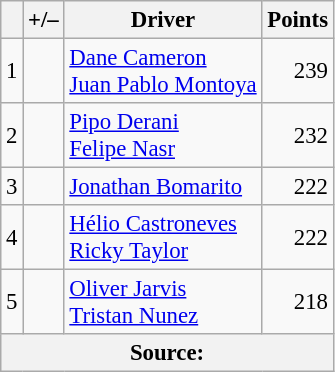<table class="wikitable" style="font-size: 95%;">
<tr>
<th scope="col"></th>
<th scope="col">+/–</th>
<th scope="col">Driver</th>
<th scope="col">Points</th>
</tr>
<tr>
<td align=center>1</td>
<td align="left"></td>
<td> <a href='#'>Dane Cameron</a><br> <a href='#'>Juan Pablo Montoya</a></td>
<td align=right>239</td>
</tr>
<tr>
<td align=center>2</td>
<td align="left"></td>
<td> <a href='#'>Pipo Derani</a><br> <a href='#'>Felipe Nasr</a></td>
<td align=right>232</td>
</tr>
<tr>
<td align=center>3</td>
<td align="left"></td>
<td> <a href='#'>Jonathan Bomarito</a></td>
<td align=right>222</td>
</tr>
<tr>
<td align=center>4</td>
<td align="left"></td>
<td> <a href='#'>Hélio Castroneves</a><br> <a href='#'>Ricky Taylor</a></td>
<td align=right>222</td>
</tr>
<tr>
<td align=center>5</td>
<td align="left"></td>
<td> <a href='#'>Oliver Jarvis</a><br> <a href='#'>Tristan Nunez</a></td>
<td align=right>218</td>
</tr>
<tr>
<th colspan=5>Source:</th>
</tr>
</table>
